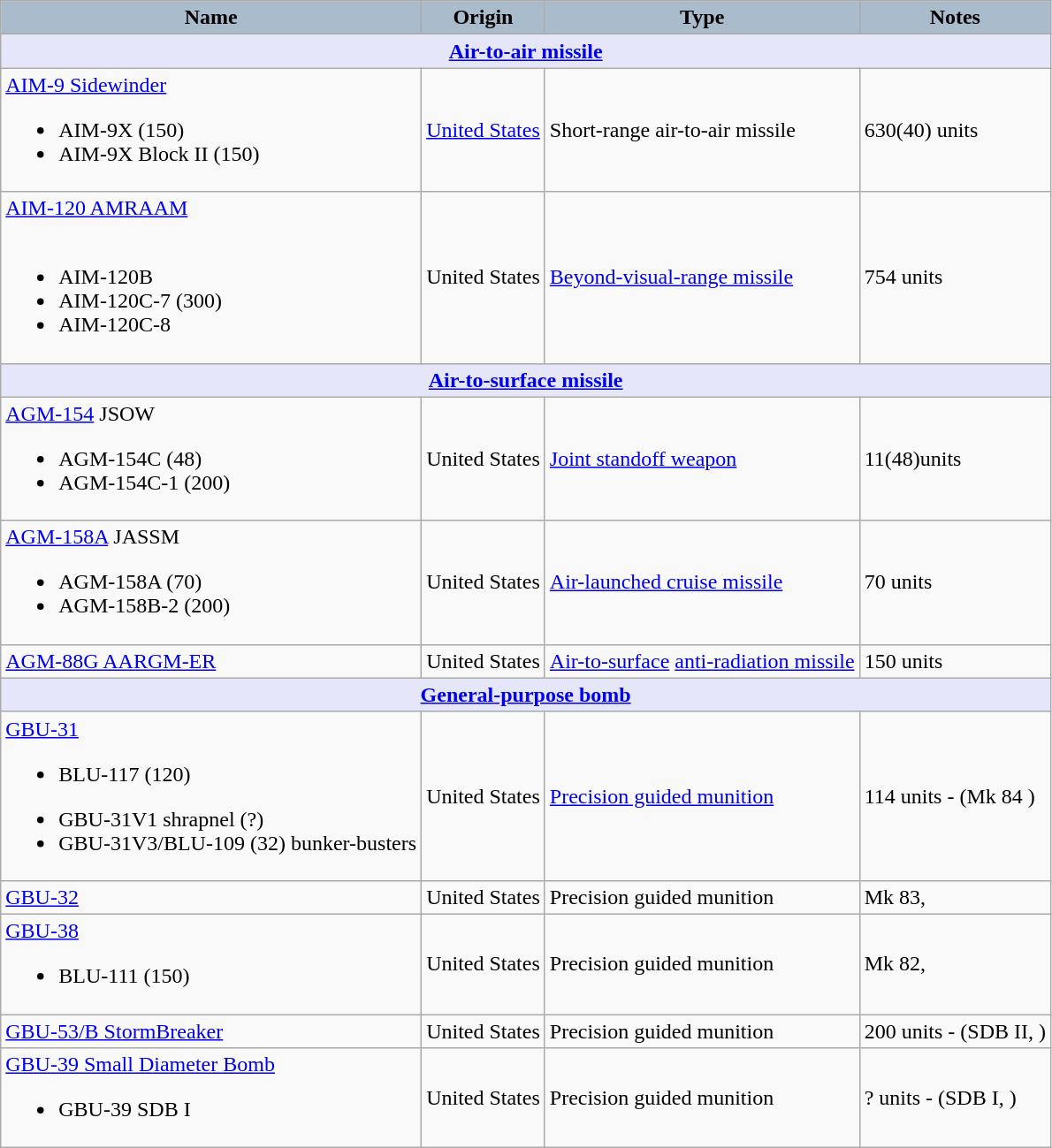<table class="wikitable">
<tr>
<th style="text-align:center; background:#aabccc;">Name</th>
<th style="text-align: center; background:#aabccc;">Origin</th>
<th style="text-align:l center; background:#aabccc;">Type</th>
<th style="text-align: center; background:#aabccc;">Notes</th>
</tr>
<tr>
<th style="align: center; background: lavender;" colspan="7"><a href='#'>Air-to-air missile</a></th>
</tr>
<tr>
<td><a href='#'>AIM-9 Sidewinder</a><br><ul><li>AIM-9X (150)</li><li>AIM-9X Block II (150)</li></ul></td>
<td><a href='#'>United States</a></td>
<td>Short-range air-to-air missile</td>
<td>630(40) units</td>
</tr>
<tr>
<td><a href='#'>AIM-120 AMRAAM</a><br><br><ul><li>AIM-120B</li><li>AIM-120C-7 (300)</li><li>AIM-120C-8</li></ul></td>
<td>United States</td>
<td><a href='#'>Beyond-visual-range missile</a></td>
<td>754 units</td>
</tr>
<tr>
<th style="align: center; background: lavender;" colspan="7"><a href='#'>Air-to-surface missile</a></th>
</tr>
<tr>
<td><a href='#'>AGM-154</a> JSOW<br><ul><li>AGM-154C (48)</li><li>AGM-154C-1 (200)</li></ul></td>
<td>United States</td>
<td><a href='#'>Joint standoff weapon</a></td>
<td>11(48)units</td>
</tr>
<tr>
<td><a href='#'>AGM-158A</a> JASSM<br><ul><li>AGM-158A (70)</li><li>AGM-158B-2 (200)</li></ul></td>
<td>United States</td>
<td><a href='#'>Air-launched cruise missile</a></td>
<td>70 units</td>
</tr>
<tr>
<td><a href='#'>AGM-88G AARGM-ER</a></td>
<td>United States</td>
<td><a href='#'>Air-to-surface</a> <a href='#'>anti-radiation missile</a></td>
<td>150 units</td>
</tr>
<tr>
<th style="align: center; background: lavender;" colspan="7"><a href='#'>General-purpose bomb</a></th>
</tr>
<tr>
<td><a href='#'>GBU-31</a><br><ul><li>BLU-117 (120)</li></ul><ul><li>GBU-31V1 shrapnel (?)</li><li>GBU-31V3/BLU-109 (32) bunker-busters</li></ul></td>
<td>United States</td>
<td><a href='#'>Precision guided munition</a></td>
<td>114 units - (Mk 84 )</td>
</tr>
<tr>
<td><a href='#'>GBU-32</a></td>
<td>United States</td>
<td>Precision guided munition</td>
<td>Mk 83, </td>
</tr>
<tr>
<td><a href='#'>GBU-38</a><br><ul><li>BLU-111 (150)</li></ul></td>
<td>United States</td>
<td>Precision guided munition</td>
<td>Mk 82, </td>
</tr>
<tr>
<td><a href='#'>GBU-53/B StormBreaker</a></td>
<td>United States</td>
<td>Precision guided munition</td>
<td>200 units - (SDB II, )</td>
</tr>
<tr>
<td><a href='#'>GBU-39 Small Diameter Bomb</a><br><ul><li>GBU-39 SDB I</li></ul></td>
<td>United States</td>
<td>Precision guided munition</td>
<td>? units - (SDB I, )</td>
</tr>
</table>
